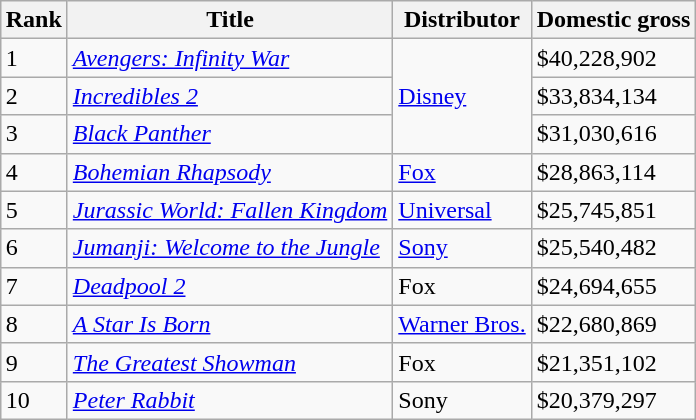<table class="wikitable sortable" style="margin:auto; margin:auto;">
<tr>
<th>Rank</th>
<th>Title</th>
<th>Distributor</th>
<th>Domestic gross</th>
</tr>
<tr>
<td>1</td>
<td><em><a href='#'>Avengers: Infinity War</a></em></td>
<td rowspan="3"><a href='#'>Disney</a></td>
<td>$40,228,902</td>
</tr>
<tr>
<td>2</td>
<td><em><a href='#'>Incredibles 2</a></em></td>
<td>$33,834,134</td>
</tr>
<tr>
<td>3</td>
<td><em><a href='#'>Black Panther</a></em></td>
<td>$31,030,616</td>
</tr>
<tr>
<td>4</td>
<td><em><a href='#'>Bohemian Rhapsody</a></em></td>
<td><a href='#'>Fox</a></td>
<td>$28,863,114</td>
</tr>
<tr>
<td>5</td>
<td><em><a href='#'>Jurassic World: Fallen Kingdom</a></em></td>
<td><a href='#'>Universal</a></td>
<td>$25,745,851</td>
</tr>
<tr>
<td>6</td>
<td><em><a href='#'>Jumanji: Welcome to the Jungle</a></em></td>
<td><a href='#'>Sony</a></td>
<td>$25,540,482</td>
</tr>
<tr>
<td>7</td>
<td><em><a href='#'>Deadpool 2</a></em></td>
<td>Fox</td>
<td>$24,694,655</td>
</tr>
<tr>
<td>8</td>
<td><em><a href='#'>A Star Is Born</a></em></td>
<td><a href='#'>Warner Bros.</a></td>
<td>$22,680,869</td>
</tr>
<tr>
<td>9</td>
<td><em><a href='#'>The Greatest Showman</a></em></td>
<td>Fox</td>
<td>$21,351,102</td>
</tr>
<tr>
<td>10</td>
<td><em><a href='#'>Peter Rabbit</a></em></td>
<td>Sony</td>
<td>$20,379,297</td>
</tr>
</table>
